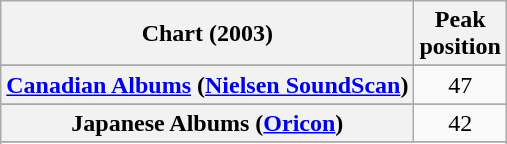<table class="wikitable plainrowheaders sortable" style="text-align:center;">
<tr>
<th>Chart (2003)</th>
<th>Peak<br>position</th>
</tr>
<tr>
</tr>
<tr>
<th scope="row"><a href='#'>Canadian Albums</a> (<a href='#'>Nielsen SoundScan</a>)</th>
<td>47</td>
</tr>
<tr>
</tr>
<tr>
</tr>
<tr>
</tr>
<tr>
</tr>
<tr>
</tr>
<tr>
<th scope="row">Japanese Albums (<a href='#'>Oricon</a>)</th>
<td align="center">42</td>
</tr>
<tr>
</tr>
<tr>
</tr>
<tr>
</tr>
<tr>
</tr>
<tr>
</tr>
<tr>
</tr>
<tr>
</tr>
<tr>
</tr>
</table>
